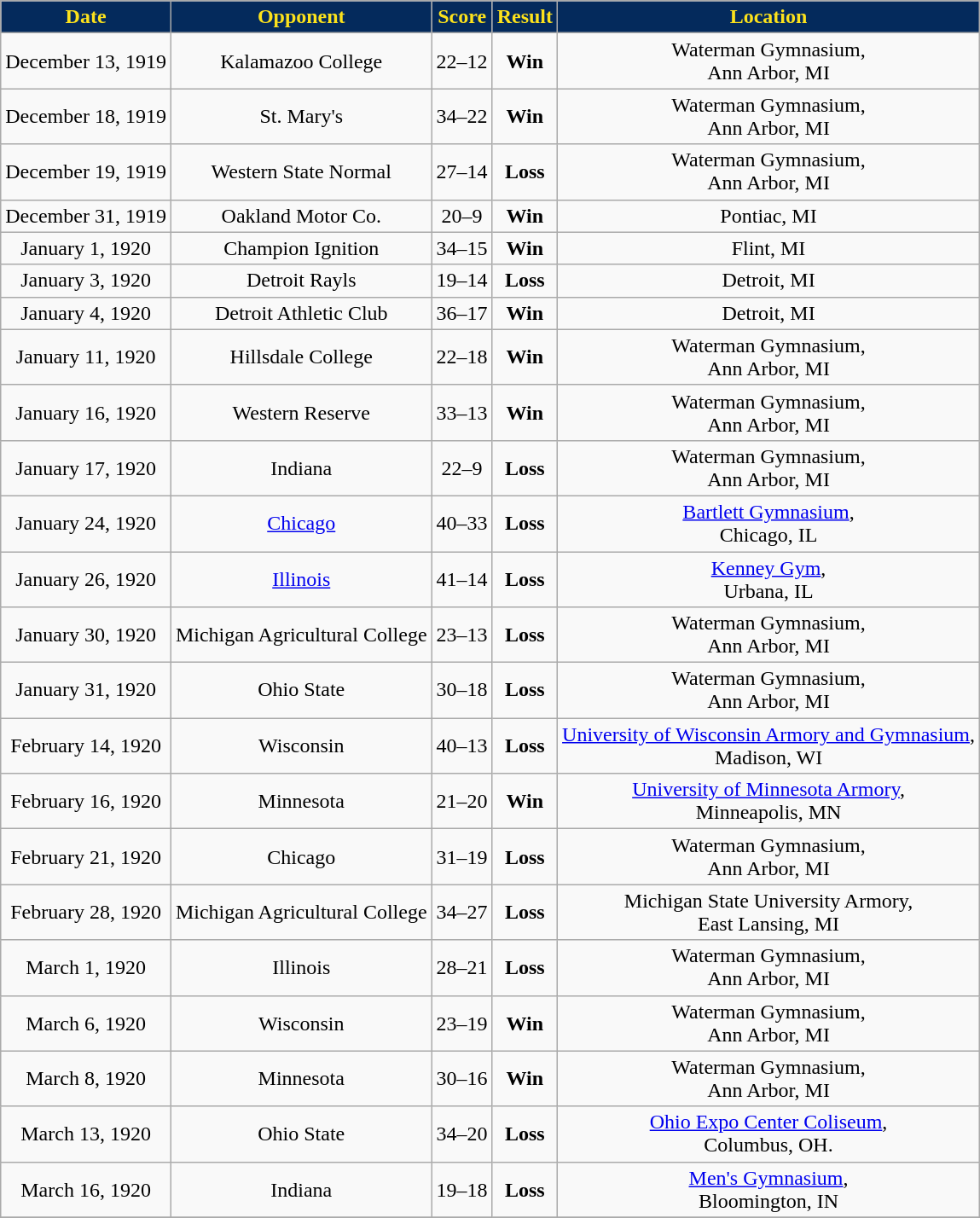<table class="wikitable" width=" ">
<tr align="center"  style="background:#042A5C; color:#FCE21C;">
<td><strong>Date</strong></td>
<td><strong>Opponent</strong></td>
<td><strong>Score</strong></td>
<td><strong>Result</strong></td>
<td><strong>Location</strong></td>
</tr>
<tr align="center" bgcolor="">
<td>December 13, 1919</td>
<td>Kalamazoo College</td>
<td>22–12</td>
<td><strong>Win</strong></td>
<td>Waterman Gymnasium,<br> Ann Arbor, MI</td>
</tr>
<tr align="center" bgcolor="">
<td>December 18, 1919</td>
<td>St. Mary's</td>
<td>34–22</td>
<td><strong>Win</strong></td>
<td>Waterman Gymnasium,<br> Ann Arbor, MI</td>
</tr>
<tr align="center" bgcolor="">
<td>December 19, 1919</td>
<td>Western State Normal</td>
<td>27–14</td>
<td><strong>Loss</strong></td>
<td>Waterman Gymnasium,<br> Ann Arbor, MI</td>
</tr>
<tr align="center" bgcolor="">
<td>December 31, 1919</td>
<td>Oakland Motor Co.</td>
<td>20–9</td>
<td><strong>Win</strong></td>
<td>Pontiac, MI</td>
</tr>
<tr align="center" bgcolor="">
<td>January 1, 1920</td>
<td>Champion Ignition</td>
<td>34–15</td>
<td><strong>Win</strong></td>
<td>Flint, MI</td>
</tr>
<tr align="center" bgcolor="">
<td>January 3, 1920</td>
<td>Detroit Rayls</td>
<td>19–14</td>
<td><strong>Loss</strong></td>
<td>Detroit, MI</td>
</tr>
<tr align="center" bgcolor="">
<td>January 4, 1920</td>
<td>Detroit Athletic Club</td>
<td>36–17</td>
<td><strong>Win</strong></td>
<td>Detroit, MI</td>
</tr>
<tr align="center" bgcolor="">
<td>January 11, 1920</td>
<td>Hillsdale College</td>
<td>22–18</td>
<td><strong>Win</strong></td>
<td>Waterman Gymnasium,<br> Ann Arbor, MI</td>
</tr>
<tr align="center" bgcolor="">
<td>January 16, 1920</td>
<td>Western Reserve</td>
<td>33–13</td>
<td><strong>Win</strong></td>
<td>Waterman Gymnasium,<br> Ann Arbor, MI</td>
</tr>
<tr align="center" bgcolor="">
<td>January 17, 1920</td>
<td>Indiana</td>
<td>22–9</td>
<td><strong>Loss</strong></td>
<td>Waterman Gymnasium,<br> Ann Arbor, MI</td>
</tr>
<tr align="center" bgcolor="">
<td>January 24, 1920</td>
<td><a href='#'>Chicago</a></td>
<td>40–33</td>
<td><strong>Loss</strong></td>
<td><a href='#'>Bartlett Gymnasium</a>,<br> Chicago, IL</td>
</tr>
<tr align="center" bgcolor="">
<td>January 26, 1920</td>
<td><a href='#'>Illinois</a></td>
<td>41–14</td>
<td><strong>Loss</strong></td>
<td><a href='#'>Kenney Gym</a>,<br> Urbana, IL</td>
</tr>
<tr align="center" bgcolor="">
<td>January 30, 1920</td>
<td>Michigan Agricultural College</td>
<td>23–13</td>
<td><strong>Loss</strong></td>
<td>Waterman Gymnasium,<br> Ann Arbor, MI</td>
</tr>
<tr align="center" bgcolor="">
<td>January 31, 1920</td>
<td>Ohio State</td>
<td>30–18</td>
<td><strong>Loss</strong></td>
<td>Waterman Gymnasium,<br> Ann Arbor, MI</td>
</tr>
<tr align="center" bgcolor="">
<td>February 14, 1920</td>
<td>Wisconsin</td>
<td>40–13</td>
<td><strong>Loss</strong></td>
<td><a href='#'>University of Wisconsin Armory and Gymnasium</a>,<br> Madison, WI</td>
</tr>
<tr align="center" bgcolor="">
<td>February 16, 1920</td>
<td>Minnesota</td>
<td>21–20</td>
<td><strong>Win</strong></td>
<td><a href='#'>University of Minnesota Armory</a>,<br> Minneapolis, MN</td>
</tr>
<tr align="center" bgcolor="">
<td>February 21, 1920</td>
<td>Chicago</td>
<td>31–19</td>
<td><strong>Loss</strong></td>
<td>Waterman Gymnasium,<br> Ann Arbor, MI</td>
</tr>
<tr align="center" bgcolor="">
<td>February 28, 1920</td>
<td>Michigan Agricultural College</td>
<td>34–27</td>
<td><strong>Loss</strong></td>
<td>Michigan State University Armory,<br> East Lansing, MI</td>
</tr>
<tr align="center" bgcolor="">
<td>March 1, 1920</td>
<td>Illinois</td>
<td>28–21</td>
<td><strong>Loss</strong></td>
<td>Waterman Gymnasium,<br> Ann Arbor, MI</td>
</tr>
<tr align="center" bgcolor="">
<td>March 6, 1920</td>
<td>Wisconsin</td>
<td>23–19</td>
<td><strong>Win</strong></td>
<td>Waterman Gymnasium,<br> Ann Arbor, MI</td>
</tr>
<tr align="center" bgcolor="">
<td>March 8, 1920</td>
<td>Minnesota</td>
<td>30–16</td>
<td><strong>Win</strong></td>
<td>Waterman Gymnasium,<br> Ann Arbor, MI</td>
</tr>
<tr align="center" bgcolor="">
<td>March 13, 1920</td>
<td>Ohio State</td>
<td>34–20</td>
<td><strong>Loss</strong></td>
<td><a href='#'>Ohio Expo Center Coliseum</a>,<br> Columbus, OH.</td>
</tr>
<tr align="center" bgcolor="">
<td>March 16, 1920</td>
<td>Indiana</td>
<td>19–18</td>
<td><strong>Loss</strong></td>
<td><a href='#'>Men's Gymnasium</a>,<br> Bloomington, IN</td>
</tr>
<tr align="center" bgcolor="">
</tr>
</table>
